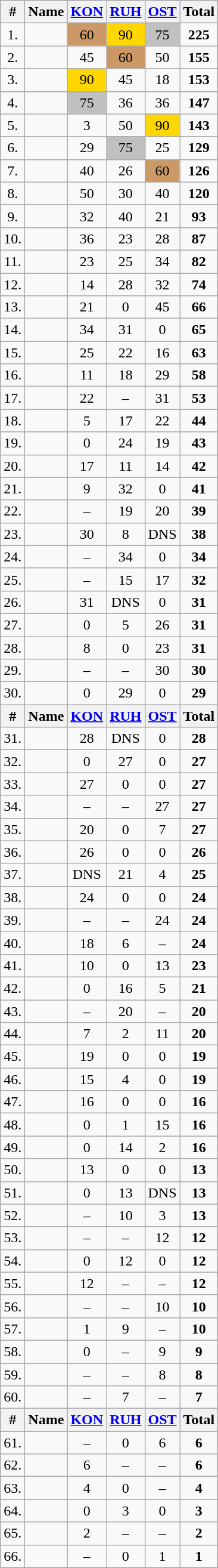<table class="wikitable" style="text-align:center;">
<tr>
<th>#</th>
<th>Name</th>
<th><a href='#'>KON</a></th>
<th><a href='#'>RUH</a></th>
<th><a href='#'>OST</a></th>
<th><strong>Total</strong></th>
</tr>
<tr>
<td>1.</td>
<td align="left"></td>
<td bgcolor="CC9966">60</td>
<td bgcolor="gold">90</td>
<td bgcolor="silver">75</td>
<td><strong>225</strong></td>
</tr>
<tr>
<td>2.</td>
<td align="left"></td>
<td>45</td>
<td bgcolor="CC9966">60</td>
<td>50</td>
<td><strong>155</strong></td>
</tr>
<tr>
<td>3.</td>
<td align="left"></td>
<td bgcolor="gold">90</td>
<td>45</td>
<td>18</td>
<td><strong>153</strong></td>
</tr>
<tr>
<td>4.</td>
<td align="left"></td>
<td bgcolor="silver">75</td>
<td>36</td>
<td>36</td>
<td><strong>147</strong></td>
</tr>
<tr>
<td>5.</td>
<td align="left"></td>
<td>3</td>
<td>50</td>
<td bgcolor="gold">90</td>
<td><strong>143</strong></td>
</tr>
<tr>
<td>6.</td>
<td align="left"></td>
<td>29</td>
<td bgcolor="silver">75</td>
<td>25</td>
<td><strong>129</strong></td>
</tr>
<tr>
<td>7.</td>
<td align="left"></td>
<td>40</td>
<td>26</td>
<td bgcolor="CC9966">60</td>
<td><strong>126</strong></td>
</tr>
<tr>
<td>8.</td>
<td align="left"></td>
<td>50</td>
<td>30</td>
<td>40</td>
<td><strong>120</strong></td>
</tr>
<tr>
<td>9.</td>
<td align="left"></td>
<td>32</td>
<td>40</td>
<td>21</td>
<td><strong>93</strong></td>
</tr>
<tr>
<td>10.</td>
<td align="left"></td>
<td>36</td>
<td>23</td>
<td>28</td>
<td><strong>87</strong></td>
</tr>
<tr>
<td>11.</td>
<td align="left"></td>
<td>23</td>
<td>25</td>
<td>34</td>
<td><strong>82</strong></td>
</tr>
<tr>
<td>12.</td>
<td align="left"></td>
<td>14</td>
<td>28</td>
<td>32</td>
<td><strong>74</strong></td>
</tr>
<tr>
<td>13.</td>
<td align="left"></td>
<td>21</td>
<td>0</td>
<td>45</td>
<td><strong>66</strong></td>
</tr>
<tr>
<td>14.</td>
<td align="left"></td>
<td>34</td>
<td>31</td>
<td>0</td>
<td><strong>65</strong></td>
</tr>
<tr>
<td>15.</td>
<td align="left"></td>
<td>25</td>
<td>22</td>
<td>16</td>
<td><strong>63</strong></td>
</tr>
<tr>
<td>16.</td>
<td align="left"></td>
<td>11</td>
<td>18</td>
<td>29</td>
<td><strong>58</strong></td>
</tr>
<tr>
<td>17.</td>
<td align="left"></td>
<td>22</td>
<td>–</td>
<td>31</td>
<td><strong>53</strong></td>
</tr>
<tr>
<td>18.</td>
<td align="left"></td>
<td>5</td>
<td>17</td>
<td>22</td>
<td><strong>44</strong></td>
</tr>
<tr>
<td>19.</td>
<td align="left"></td>
<td>0</td>
<td>24</td>
<td>19</td>
<td><strong>43</strong></td>
</tr>
<tr>
<td>20.</td>
<td align="left"></td>
<td>17</td>
<td>11</td>
<td>14</td>
<td><strong>42</strong></td>
</tr>
<tr>
<td>21.</td>
<td align="left"></td>
<td>9</td>
<td>32</td>
<td>0</td>
<td><strong>41</strong></td>
</tr>
<tr>
<td>22.</td>
<td align="left"></td>
<td>–</td>
<td>19</td>
<td>20</td>
<td><strong>39</strong></td>
</tr>
<tr>
<td>23.</td>
<td align="left"></td>
<td>30</td>
<td>8</td>
<td>DNS</td>
<td><strong>38</strong></td>
</tr>
<tr>
<td>24.</td>
<td align="left"></td>
<td>–</td>
<td>34</td>
<td>0</td>
<td><strong>34</strong></td>
</tr>
<tr>
<td>25.</td>
<td align="left"></td>
<td>–</td>
<td>15</td>
<td>17</td>
<td><strong>32</strong></td>
</tr>
<tr>
<td>26.</td>
<td align="left"></td>
<td>31</td>
<td>DNS</td>
<td>0</td>
<td><strong>31</strong></td>
</tr>
<tr>
<td>27.</td>
<td align="left"></td>
<td>0</td>
<td>5</td>
<td>26</td>
<td><strong>31</strong></td>
</tr>
<tr>
<td>28.</td>
<td align="left"></td>
<td>8</td>
<td>0</td>
<td>23</td>
<td><strong>31</strong></td>
</tr>
<tr>
<td>29.</td>
<td align="left"></td>
<td>–</td>
<td>–</td>
<td>30</td>
<td><strong>30</strong></td>
</tr>
<tr>
<td>30.</td>
<td align="left"></td>
<td>0</td>
<td>29</td>
<td>0</td>
<td><strong>29</strong></td>
</tr>
<tr>
<th>#</th>
<th>Name</th>
<th><a href='#'>KON</a></th>
<th><a href='#'>RUH</a></th>
<th><a href='#'>OST</a></th>
<th><strong>Total</strong></th>
</tr>
<tr>
<td>31.</td>
<td align="left"></td>
<td>28</td>
<td>DNS</td>
<td>0</td>
<td><strong>28</strong></td>
</tr>
<tr>
<td>32.</td>
<td align="left"></td>
<td>0</td>
<td>27</td>
<td>0</td>
<td><strong>27</strong></td>
</tr>
<tr>
<td>33.</td>
<td align="left"></td>
<td>27</td>
<td>0</td>
<td>0</td>
<td><strong>27</strong></td>
</tr>
<tr>
<td>34.</td>
<td align="left"></td>
<td>–</td>
<td>–</td>
<td>27</td>
<td><strong>27</strong></td>
</tr>
<tr>
<td>35.</td>
<td align="left"></td>
<td>20</td>
<td>0</td>
<td>7</td>
<td><strong>27</strong></td>
</tr>
<tr>
<td>36.</td>
<td align="left"></td>
<td>26</td>
<td>0</td>
<td>0</td>
<td><strong>26</strong></td>
</tr>
<tr>
<td>37.</td>
<td align="left"></td>
<td>DNS</td>
<td>21</td>
<td>4</td>
<td><strong>25</strong></td>
</tr>
<tr>
<td>38.</td>
<td align="left"></td>
<td>24</td>
<td>0</td>
<td>0</td>
<td><strong>24</strong></td>
</tr>
<tr>
<td>39.</td>
<td align="left"></td>
<td>–</td>
<td>–</td>
<td>24</td>
<td><strong>24</strong></td>
</tr>
<tr>
<td>40.</td>
<td align="left"></td>
<td>18</td>
<td>6</td>
<td>–</td>
<td><strong>24</strong></td>
</tr>
<tr>
<td>41.</td>
<td align="left"></td>
<td>10</td>
<td>0</td>
<td>13</td>
<td><strong>23</strong></td>
</tr>
<tr>
<td>42.</td>
<td align="left"></td>
<td>0</td>
<td>16</td>
<td>5</td>
<td><strong>21</strong></td>
</tr>
<tr>
<td>43.</td>
<td align="left"></td>
<td>–</td>
<td>20</td>
<td>–</td>
<td><strong>20</strong></td>
</tr>
<tr>
<td>44.</td>
<td align="left"></td>
<td>7</td>
<td>2</td>
<td>11</td>
<td><strong>20</strong></td>
</tr>
<tr>
<td>45.</td>
<td align="left"></td>
<td>19</td>
<td>0</td>
<td>0</td>
<td><strong>19</strong></td>
</tr>
<tr>
<td>46.</td>
<td align="left"></td>
<td>15</td>
<td>4</td>
<td>0</td>
<td><strong>19</strong></td>
</tr>
<tr>
<td>47.</td>
<td align="left"></td>
<td>16</td>
<td>0</td>
<td>0</td>
<td><strong>16</strong></td>
</tr>
<tr>
<td>48.</td>
<td align="left"></td>
<td>0</td>
<td>1</td>
<td>15</td>
<td><strong>16</strong></td>
</tr>
<tr>
<td>49.</td>
<td align="left"></td>
<td>0</td>
<td>14</td>
<td>2</td>
<td><strong>16</strong></td>
</tr>
<tr>
<td>50.</td>
<td align="left"></td>
<td>13</td>
<td>0</td>
<td>0</td>
<td><strong>13</strong></td>
</tr>
<tr>
<td>51.</td>
<td align="left"></td>
<td>0</td>
<td>13</td>
<td>DNS</td>
<td><strong>13</strong></td>
</tr>
<tr>
<td>52.</td>
<td align="left"></td>
<td>–</td>
<td>10</td>
<td>3</td>
<td><strong>13</strong></td>
</tr>
<tr>
<td>53.</td>
<td align="left"></td>
<td>–</td>
<td>–</td>
<td>12</td>
<td><strong>12</strong></td>
</tr>
<tr>
<td>54.</td>
<td align="left"></td>
<td>0</td>
<td>12</td>
<td>0</td>
<td><strong>12</strong></td>
</tr>
<tr>
<td>55.</td>
<td align="left"></td>
<td>12</td>
<td>–</td>
<td>–</td>
<td><strong>12</strong></td>
</tr>
<tr>
<td>56.</td>
<td align="left"></td>
<td>–</td>
<td>–</td>
<td>10</td>
<td><strong>10</strong></td>
</tr>
<tr>
<td>57.</td>
<td align="left"></td>
<td>1</td>
<td>9</td>
<td>–</td>
<td><strong>10</strong></td>
</tr>
<tr>
<td>58.</td>
<td align="left"></td>
<td>0</td>
<td>–</td>
<td>9</td>
<td><strong>9</strong></td>
</tr>
<tr>
<td>59.</td>
<td align="left"></td>
<td>–</td>
<td>–</td>
<td>8</td>
<td><strong>8</strong></td>
</tr>
<tr>
<td>60.</td>
<td align="left"></td>
<td>–</td>
<td>7</td>
<td>–</td>
<td><strong>7</strong></td>
</tr>
<tr>
<th>#</th>
<th>Name</th>
<th><a href='#'>KON</a></th>
<th><a href='#'>RUH</a></th>
<th><a href='#'>OST</a></th>
<th><strong>Total</strong></th>
</tr>
<tr>
<td>61.</td>
<td align="left"></td>
<td>–</td>
<td>0</td>
<td>6</td>
<td><strong>6</strong></td>
</tr>
<tr>
<td>62.</td>
<td align="left"></td>
<td>6</td>
<td>–</td>
<td>–</td>
<td><strong>6</strong></td>
</tr>
<tr>
<td>63.</td>
<td align="left"></td>
<td>4</td>
<td>0</td>
<td>–</td>
<td><strong>4</strong></td>
</tr>
<tr>
<td>64.</td>
<td align="left"></td>
<td>0</td>
<td>3</td>
<td>0</td>
<td><strong>3</strong></td>
</tr>
<tr>
<td>65.</td>
<td align="left"></td>
<td>2</td>
<td>–</td>
<td>–</td>
<td><strong>2</strong></td>
</tr>
<tr>
<td>66.</td>
<td align="left"></td>
<td>–</td>
<td>0</td>
<td>1</td>
<td><strong>1</strong></td>
</tr>
</table>
